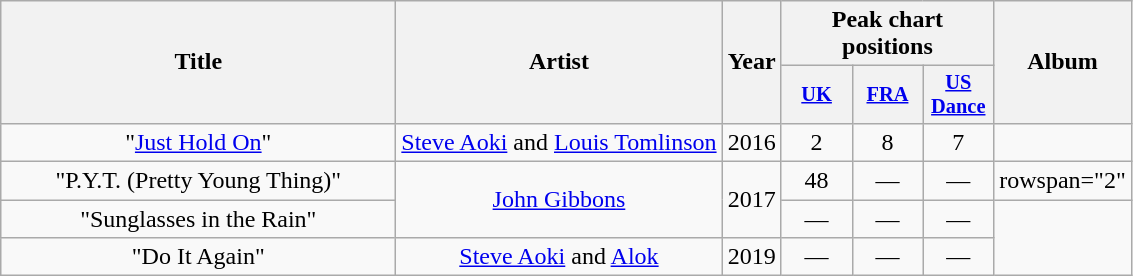<table class="wikitable plainrowheaders" style="text-align:center;">
<tr>
<th rowspan="2" scope="col" style="width:16em;">Title</th>
<th rowspan="2">Artist</th>
<th rowspan="2" scope="col" style="width:1em;">Year</th>
<th colspan="3" scope="col">Peak chart positions</th>
<th rowspan="2">Album</th>
</tr>
<tr>
<th scope="col" style="width:3em;font-size:85%;"><a href='#'>UK</a></th>
<th scope="col" style="width:3em;font-size:85%;"><a href='#'>FRA</a></th>
<th scope="col" style="width:3em;font-size:85%;"><a href='#'>US Dance</a></th>
</tr>
<tr>
<td scope="row">"<a href='#'>Just Hold On</a>"</td>
<td><a href='#'>Steve Aoki</a> and <a href='#'>Louis Tomlinson</a></td>
<td>2016</td>
<td>2</td>
<td>8</td>
<td>7</td>
<td></td>
</tr>
<tr>
<td>"P.Y.T. (Pretty Young Thing)"</td>
<td rowspan="2"><a href='#'>John Gibbons</a></td>
<td rowspan="2">2017</td>
<td>48</td>
<td>—</td>
<td>—</td>
<td>rowspan="2" </td>
</tr>
<tr>
<td>"Sunglasses in the Rain"<br></td>
<td>—</td>
<td>—</td>
<td>—</td>
</tr>
<tr>
<td>"Do It Again"</td>
<td><a href='#'>Steve Aoki</a> and <a href='#'>Alok</a></td>
<td>2019</td>
<td>—</td>
<td>—</td>
<td —>—</td>
</tr>
</table>
